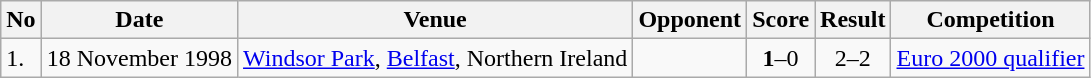<table class="wikitable" style="font-size:100%;">
<tr>
<th>No</th>
<th>Date</th>
<th>Venue</th>
<th>Opponent</th>
<th>Score</th>
<th>Result</th>
<th>Competition</th>
</tr>
<tr>
<td>1.</td>
<td>18 November 1998</td>
<td><a href='#'>Windsor Park</a>, <a href='#'>Belfast</a>, Northern Ireland</td>
<td></td>
<td align=center><strong>1</strong>–0</td>
<td align=center>2–2</td>
<td><a href='#'>Euro 2000 qualifier</a></td>
</tr>
</table>
